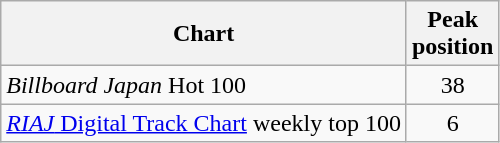<table class="wikitable sortable" style="text-align:center;">
<tr>
<th>Chart</th>
<th>Peak<br>position</th>
</tr>
<tr>
<td align="left"><em>Billboard Japan</em> Hot 100</td>
<td>38</td>
</tr>
<tr>
<td align="left"><a href='#'><em>RIAJ</em> Digital Track Chart</a> weekly top 100</td>
<td>6</td>
</tr>
</table>
